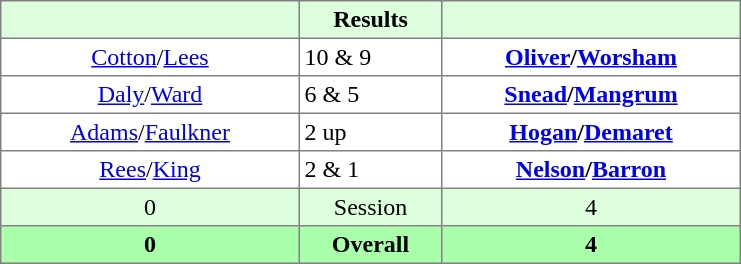<table border="1" cellpadding="3" style="border-collapse:collapse; text-align:center;">
<tr style="background:#dfd;">
<th style="width:12em;"></th>
<th style="width:5.5em;">Results</th>
<th style="width:12em;"></th>
</tr>
<tr>
<td><a href='#'>Cotton</a>/<a href='#'>Lees</a></td>
<td align=left> 10 & 9</td>
<td><strong><a href='#'>Oliver</a>/<a href='#'>Worsham</a></strong></td>
</tr>
<tr>
<td><a href='#'>Daly</a>/<a href='#'>Ward</a></td>
<td align=left> 6 & 5</td>
<td><strong><a href='#'>Snead</a>/<a href='#'>Mangrum</a></strong></td>
</tr>
<tr>
<td><a href='#'>Adams</a>/<a href='#'>Faulkner</a></td>
<td align=left> 2 up</td>
<td><strong><a href='#'>Hogan</a>/<a href='#'>Demaret</a></strong></td>
</tr>
<tr>
<td><a href='#'>Rees</a>/<a href='#'>King</a></td>
<td align=left> 2 & 1</td>
<td><strong><a href='#'>Nelson</a>/<a href='#'>Barron</a></strong></td>
</tr>
<tr style="background:#dfd;">
<td>0</td>
<td>Session</td>
<td>4</td>
</tr>
<tr style="background:#afa;">
<th>0</th>
<th>Overall</th>
<th>4</th>
</tr>
</table>
